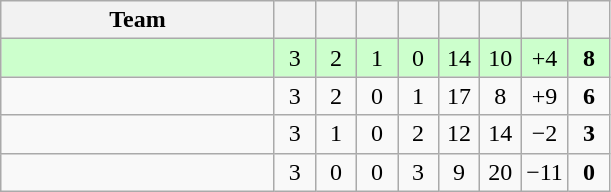<table class="wikitable" style="text-align: center;">
<tr>
<th style="width:175px;">Team</th>
<th width="20"></th>
<th width="20"></th>
<th width="20"></th>
<th width="20"></th>
<th width="20"></th>
<th width="20"></th>
<th width="20"></th>
<th width="20"></th>
</tr>
<tr style="background:#cfc;">
<td align=left></td>
<td>3</td>
<td>2</td>
<td>1</td>
<td>0</td>
<td>14</td>
<td>10</td>
<td>+4</td>
<td><strong>8</strong></td>
</tr>
<tr>
<td align=left></td>
<td>3</td>
<td>2</td>
<td>0</td>
<td>1</td>
<td>17</td>
<td>8</td>
<td>+9</td>
<td><strong>6</strong></td>
</tr>
<tr>
<td align=left></td>
<td>3</td>
<td>1</td>
<td>0</td>
<td>2</td>
<td>12</td>
<td>14</td>
<td>−2</td>
<td><strong>3</strong></td>
</tr>
<tr>
<td align=left></td>
<td>3</td>
<td>0</td>
<td>0</td>
<td>3</td>
<td>9</td>
<td>20</td>
<td>−11</td>
<td><strong>0</strong></td>
</tr>
</table>
